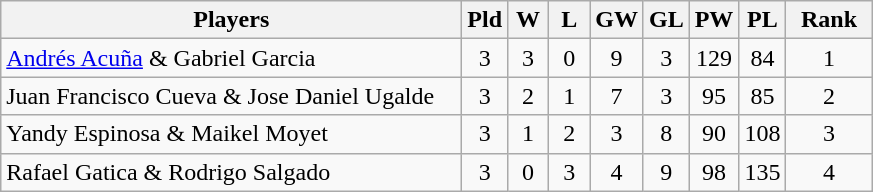<table class=wikitable style="text-align:center">
<tr>
<th width=300>Players</th>
<th width=20>Pld</th>
<th width=20>W</th>
<th width=20>L</th>
<th width=20>GW</th>
<th width=20>GL</th>
<th width=20>PW</th>
<th width=20>PL</th>
<th width=50>Rank</th>
</tr>
<tr>
<td align=left> <a href='#'>Andrés Acuña</a> & Gabriel Garcia</td>
<td>3</td>
<td>3</td>
<td>0</td>
<td>9</td>
<td>3</td>
<td>129</td>
<td>84</td>
<td>1</td>
</tr>
<tr>
<td align="left"> Juan Francisco Cueva & Jose Daniel Ugalde</td>
<td>3</td>
<td>2</td>
<td>1</td>
<td>7</td>
<td>3</td>
<td>95</td>
<td>85</td>
<td>2</td>
</tr>
<tr>
<td align=left> Yandy Espinosa & Maikel Moyet</td>
<td>3</td>
<td>1</td>
<td>2</td>
<td>3</td>
<td>8</td>
<td>90</td>
<td>108</td>
<td>3</td>
</tr>
<tr>
<td align=left> Rafael Gatica & Rodrigo Salgado</td>
<td>3</td>
<td>0</td>
<td>3</td>
<td>4</td>
<td>9</td>
<td>98</td>
<td>135</td>
<td>4</td>
</tr>
</table>
